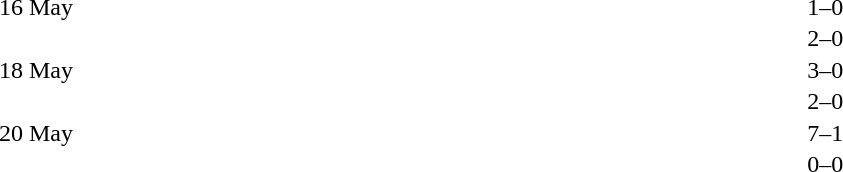<table cellspacing=1 width=70%>
<tr>
<th width=25%></th>
<th width=30%></th>
<th width=15%></th>
<th width=30%></th>
</tr>
<tr>
<td>16 May</td>
<td align=right></td>
<td align=center>1–0</td>
<td></td>
</tr>
<tr>
<td></td>
<td align=right></td>
<td align=center>2–0</td>
<td></td>
</tr>
<tr>
<td>18 May</td>
<td align=right></td>
<td align=center>3–0</td>
<td></td>
</tr>
<tr>
<td></td>
<td align=right></td>
<td align=center>2–0</td>
<td></td>
</tr>
<tr>
<td>20 May</td>
<td align=right></td>
<td align=center>7–1</td>
<td></td>
</tr>
<tr>
<td></td>
<td align=right></td>
<td align=center>0–0</td>
<td></td>
</tr>
</table>
